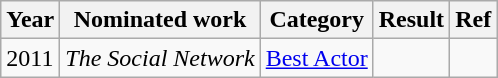<table class="wikitable">
<tr>
<th>Year</th>
<th>Nominated work</th>
<th>Category</th>
<th>Result</th>
<th>Ref</th>
</tr>
<tr>
<td>2011</td>
<td><em>The Social Network</em></td>
<td><a href='#'>Best Actor</a></td>
<td></td>
<td></td>
</tr>
</table>
